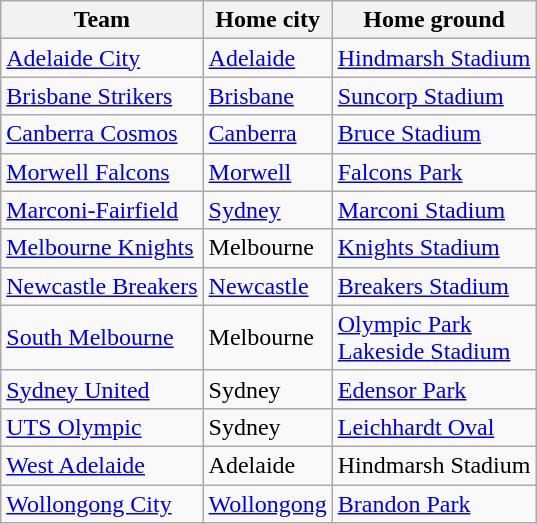<table class="wikitable sortable">
<tr>
<th>Team</th>
<th>Home city</th>
<th>Home ground</th>
</tr>
<tr>
<td><a href='#'>Adelaide City</a></td>
<td><a href='#'>Adelaide</a></td>
<td><a href='#'>Hindmarsh Stadium</a></td>
</tr>
<tr>
<td><a href='#'>Brisbane Strikers</a></td>
<td><a href='#'>Brisbane</a></td>
<td><a href='#'>Suncorp Stadium</a></td>
</tr>
<tr>
<td><a href='#'>Canberra Cosmos</a></td>
<td><a href='#'>Canberra</a></td>
<td><a href='#'>Bruce Stadium</a></td>
</tr>
<tr>
<td><a href='#'>Morwell Falcons</a></td>
<td><a href='#'>Morwell</a></td>
<td><a href='#'>Falcons Park</a></td>
</tr>
<tr>
<td><a href='#'>Marconi-Fairfield</a></td>
<td><a href='#'>Sydney</a></td>
<td><a href='#'>Marconi Stadium</a></td>
</tr>
<tr>
<td><a href='#'>Melbourne Knights</a></td>
<td>Melbourne</td>
<td><a href='#'>Knights Stadium</a></td>
</tr>
<tr>
<td><a href='#'>Newcastle Breakers</a></td>
<td><a href='#'>Newcastle</a></td>
<td><a href='#'>Breakers Stadium</a></td>
</tr>
<tr>
<td><a href='#'>South Melbourne</a></td>
<td>Melbourne</td>
<td><a href='#'>Olympic Park</a><br><a href='#'>Lakeside Stadium</a></td>
</tr>
<tr>
<td><a href='#'>Sydney United</a></td>
<td>Sydney</td>
<td><a href='#'>Edensor Park</a></td>
</tr>
<tr>
<td><a href='#'>UTS Olympic</a></td>
<td>Sydney</td>
<td><a href='#'>Leichhardt Oval</a></td>
</tr>
<tr>
<td><a href='#'>West Adelaide</a></td>
<td>Adelaide</td>
<td>Hindmarsh Stadium</td>
</tr>
<tr>
<td><a href='#'>Wollongong City</a></td>
<td><a href='#'>Wollongong</a></td>
<td><a href='#'>Brandon Park</a></td>
</tr>
</table>
